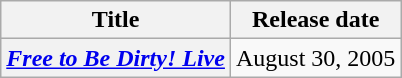<table class="wikitable plainrowheaders">
<tr>
<th>Title</th>
<th>Release date</th>
</tr>
<tr>
<th scope="row"><em><a href='#'>Free to Be Dirty! Live</a></em></th>
<td>August 30, 2005</td>
</tr>
</table>
